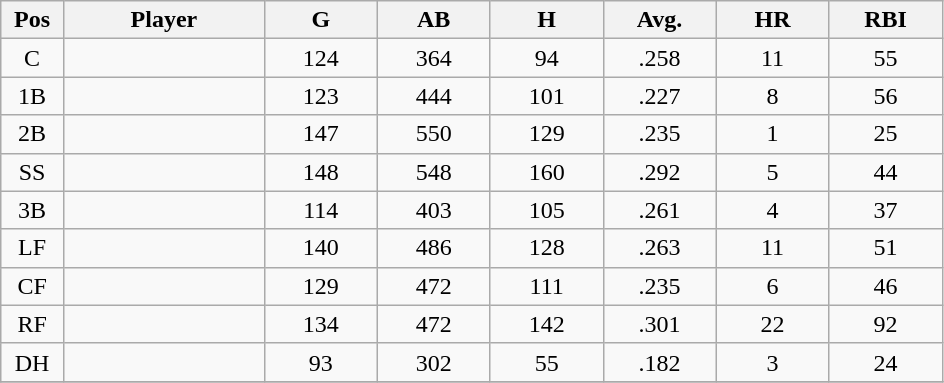<table class="wikitable sortable">
<tr>
<th bgcolor="#DDDDFF" width="5%">Pos</th>
<th bgcolor="#DDDDFF" width="16%">Player</th>
<th bgcolor="#DDDDFF" width="9%">G</th>
<th bgcolor="#DDDDFF" width="9%">AB</th>
<th bgcolor="#DDDDFF" width="9%">H</th>
<th bgcolor="#DDDDFF" width="9%">Avg.</th>
<th bgcolor="#DDDDFF" width="9%">HR</th>
<th bgcolor="#DDDDFF" width="9%">RBI</th>
</tr>
<tr align="center">
<td>C</td>
<td></td>
<td>124</td>
<td>364</td>
<td>94</td>
<td>.258</td>
<td>11</td>
<td>55</td>
</tr>
<tr align="center">
<td>1B</td>
<td></td>
<td>123</td>
<td>444</td>
<td>101</td>
<td>.227</td>
<td>8</td>
<td>56</td>
</tr>
<tr align="center">
<td>2B</td>
<td></td>
<td>147</td>
<td>550</td>
<td>129</td>
<td>.235</td>
<td>1</td>
<td>25</td>
</tr>
<tr align="center">
<td>SS</td>
<td></td>
<td>148</td>
<td>548</td>
<td>160</td>
<td>.292</td>
<td>5</td>
<td>44</td>
</tr>
<tr align="center">
<td>3B</td>
<td></td>
<td>114</td>
<td>403</td>
<td>105</td>
<td>.261</td>
<td>4</td>
<td>37</td>
</tr>
<tr align="center">
<td>LF</td>
<td></td>
<td>140</td>
<td>486</td>
<td>128</td>
<td>.263</td>
<td>11</td>
<td>51</td>
</tr>
<tr align="center">
<td>CF</td>
<td></td>
<td>129</td>
<td>472</td>
<td>111</td>
<td>.235</td>
<td>6</td>
<td>46</td>
</tr>
<tr align="center">
<td>RF</td>
<td></td>
<td>134</td>
<td>472</td>
<td>142</td>
<td>.301</td>
<td>22</td>
<td>92</td>
</tr>
<tr align="center">
<td>DH</td>
<td></td>
<td>93</td>
<td>302</td>
<td>55</td>
<td>.182</td>
<td>3</td>
<td>24</td>
</tr>
<tr align="center".>
</tr>
</table>
